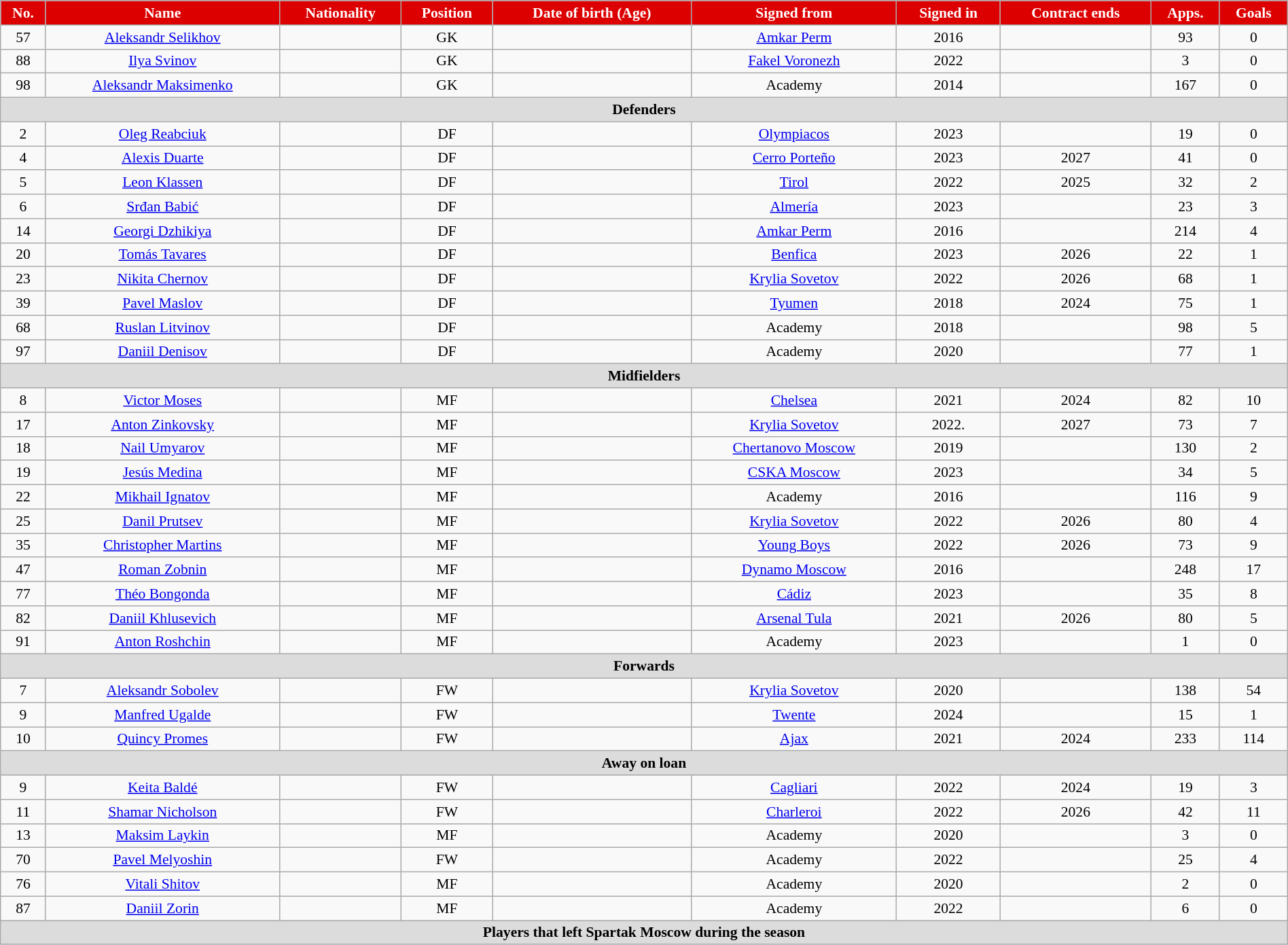<table class="wikitable"  style="text-align:center; font-size:90%; width:100%;">
<tr>
<th style="background:#DD0000; color:white; text-align:center;">No.</th>
<th style="background:#DD0000; color:white; text-align:center;">Name</th>
<th style="background:#DD0000; color:white; text-align:center;">Nationality</th>
<th style="background:#DD0000; color:white; text-align:center;">Position</th>
<th style="background:#DD0000; color:white; text-align:center;">Date of birth (Age)</th>
<th style="background:#DD0000; color:white; text-align:center;">Signed from</th>
<th style="background:#DD0000; color:white; text-align:center;">Signed in</th>
<th style="background:#DD0000; color:white; text-align:center;">Contract ends</th>
<th style="background:#DD0000; color:white; text-align:center;">Apps.</th>
<th style="background:#DD0000; color:white; text-align:center;">Goals</th>
</tr>
<tr>
<td>57</td>
<td><a href='#'>Aleksandr Selikhov</a></td>
<td></td>
<td>GK</td>
<td></td>
<td><a href='#'>Amkar Perm</a></td>
<td>2016</td>
<td></td>
<td>93</td>
<td>0</td>
</tr>
<tr>
<td>88</td>
<td><a href='#'>Ilya Svinov</a></td>
<td></td>
<td>GK</td>
<td></td>
<td><a href='#'>Fakel Voronezh</a></td>
<td>2022</td>
<td></td>
<td>3</td>
<td>0</td>
</tr>
<tr>
<td>98</td>
<td><a href='#'>Aleksandr Maksimenko</a></td>
<td></td>
<td>GK</td>
<td></td>
<td>Academy</td>
<td>2014</td>
<td></td>
<td>167</td>
<td>0</td>
</tr>
<tr>
<th colspan="11"  style="background:#dcdcdc; text-align:center;">Defenders</th>
</tr>
<tr>
<td>2</td>
<td><a href='#'>Oleg Reabciuk</a></td>
<td></td>
<td>DF</td>
<td></td>
<td><a href='#'>Olympiacos</a></td>
<td>2023</td>
<td></td>
<td>19</td>
<td>0</td>
</tr>
<tr>
<td>4</td>
<td><a href='#'>Alexis Duarte</a></td>
<td></td>
<td>DF</td>
<td></td>
<td><a href='#'>Cerro Porteño</a></td>
<td>2023</td>
<td>2027</td>
<td>41</td>
<td>0</td>
</tr>
<tr>
<td>5</td>
<td><a href='#'>Leon Klassen</a></td>
<td></td>
<td>DF</td>
<td></td>
<td><a href='#'>Tirol</a></td>
<td>2022</td>
<td>2025</td>
<td>32</td>
<td>2</td>
</tr>
<tr>
<td>6</td>
<td><a href='#'>Srđan Babić</a></td>
<td></td>
<td>DF</td>
<td></td>
<td><a href='#'>Almería</a></td>
<td>2023</td>
<td></td>
<td>23</td>
<td>3</td>
</tr>
<tr>
<td>14</td>
<td><a href='#'>Georgi Dzhikiya</a></td>
<td></td>
<td>DF</td>
<td></td>
<td><a href='#'>Amkar Perm</a></td>
<td>2016</td>
<td></td>
<td>214</td>
<td>4</td>
</tr>
<tr>
<td>20</td>
<td><a href='#'>Tomás Tavares</a></td>
<td></td>
<td>DF</td>
<td></td>
<td><a href='#'>Benfica</a></td>
<td>2023</td>
<td>2026</td>
<td>22</td>
<td>1</td>
</tr>
<tr>
<td>23</td>
<td><a href='#'>Nikita Chernov</a></td>
<td></td>
<td>DF</td>
<td></td>
<td><a href='#'>Krylia Sovetov</a></td>
<td>2022</td>
<td>2026</td>
<td>68</td>
<td>1</td>
</tr>
<tr>
<td>39</td>
<td><a href='#'>Pavel Maslov</a></td>
<td></td>
<td>DF</td>
<td></td>
<td><a href='#'>Tyumen</a></td>
<td>2018</td>
<td>2024</td>
<td>75</td>
<td>1</td>
</tr>
<tr>
<td>68</td>
<td><a href='#'>Ruslan Litvinov</a></td>
<td></td>
<td>DF</td>
<td></td>
<td>Academy</td>
<td>2018</td>
<td></td>
<td>98</td>
<td>5</td>
</tr>
<tr>
<td>97</td>
<td><a href='#'>Daniil Denisov</a></td>
<td></td>
<td>DF</td>
<td></td>
<td>Academy</td>
<td>2020</td>
<td></td>
<td>77</td>
<td>1</td>
</tr>
<tr>
<th colspan="11"  style="background:#dcdcdc; text-align:center;">Midfielders</th>
</tr>
<tr>
<td>8</td>
<td><a href='#'>Victor Moses</a></td>
<td></td>
<td>MF</td>
<td></td>
<td><a href='#'>Chelsea</a></td>
<td>2021</td>
<td>2024</td>
<td>82</td>
<td>10</td>
</tr>
<tr>
<td>17</td>
<td><a href='#'>Anton Zinkovsky</a></td>
<td></td>
<td>MF</td>
<td></td>
<td><a href='#'>Krylia Sovetov</a></td>
<td>2022.</td>
<td>2027</td>
<td>73</td>
<td>7</td>
</tr>
<tr>
<td>18</td>
<td><a href='#'>Nail Umyarov</a></td>
<td></td>
<td>MF</td>
<td></td>
<td><a href='#'>Chertanovo Moscow</a></td>
<td>2019</td>
<td></td>
<td>130</td>
<td>2</td>
</tr>
<tr>
<td>19</td>
<td><a href='#'>Jesús Medina</a></td>
<td></td>
<td>MF</td>
<td></td>
<td><a href='#'>CSKA Moscow</a></td>
<td>2023</td>
<td></td>
<td>34</td>
<td>5</td>
</tr>
<tr>
<td>22</td>
<td><a href='#'>Mikhail Ignatov</a></td>
<td></td>
<td>MF</td>
<td></td>
<td>Academy</td>
<td>2016</td>
<td></td>
<td>116</td>
<td>9</td>
</tr>
<tr>
<td>25</td>
<td><a href='#'>Danil Prutsev</a></td>
<td></td>
<td>MF</td>
<td></td>
<td><a href='#'>Krylia Sovetov</a></td>
<td>2022</td>
<td>2026</td>
<td>80</td>
<td>4</td>
</tr>
<tr>
<td>35</td>
<td><a href='#'>Christopher Martins</a></td>
<td></td>
<td>MF</td>
<td></td>
<td><a href='#'>Young Boys</a></td>
<td>2022</td>
<td>2026</td>
<td>73</td>
<td>9</td>
</tr>
<tr>
<td>47</td>
<td><a href='#'>Roman Zobnin</a></td>
<td></td>
<td>MF</td>
<td></td>
<td><a href='#'>Dynamo Moscow</a></td>
<td>2016</td>
<td></td>
<td>248</td>
<td>17</td>
</tr>
<tr>
<td>77</td>
<td><a href='#'>Théo Bongonda</a></td>
<td></td>
<td>MF</td>
<td></td>
<td><a href='#'>Cádiz</a></td>
<td>2023</td>
<td></td>
<td>35</td>
<td>8</td>
</tr>
<tr>
<td>82</td>
<td><a href='#'>Daniil Khlusevich</a></td>
<td></td>
<td>MF</td>
<td></td>
<td><a href='#'>Arsenal Tula</a></td>
<td>2021</td>
<td>2026</td>
<td>80</td>
<td>5</td>
</tr>
<tr>
<td>91</td>
<td><a href='#'>Anton Roshchin</a></td>
<td></td>
<td>MF</td>
<td></td>
<td>Academy</td>
<td>2023</td>
<td></td>
<td>1</td>
<td>0</td>
</tr>
<tr>
<th colspan="11"  style="background:#dcdcdc; text-align:center;">Forwards</th>
</tr>
<tr>
<td>7</td>
<td><a href='#'>Aleksandr Sobolev</a></td>
<td></td>
<td>FW</td>
<td></td>
<td><a href='#'>Krylia Sovetov</a></td>
<td>2020</td>
<td></td>
<td>138</td>
<td>54</td>
</tr>
<tr>
<td>9</td>
<td><a href='#'>Manfred Ugalde</a></td>
<td></td>
<td>FW</td>
<td></td>
<td><a href='#'>Twente</a></td>
<td>2024</td>
<td></td>
<td>15</td>
<td>1</td>
</tr>
<tr>
<td>10</td>
<td><a href='#'>Quincy Promes</a></td>
<td></td>
<td>FW</td>
<td></td>
<td><a href='#'>Ajax</a></td>
<td>2021</td>
<td>2024</td>
<td>233</td>
<td>114</td>
</tr>
<tr>
<th colspan="11"  style="background:#dcdcdc; text-align:center;">Away on loan</th>
</tr>
<tr>
<td>9</td>
<td><a href='#'>Keita Baldé</a></td>
<td></td>
<td>FW</td>
<td></td>
<td><a href='#'>Cagliari</a></td>
<td>2022</td>
<td>2024</td>
<td>19</td>
<td>3</td>
</tr>
<tr>
<td>11</td>
<td><a href='#'>Shamar Nicholson</a></td>
<td></td>
<td>FW</td>
<td></td>
<td><a href='#'>Charleroi</a></td>
<td>2022</td>
<td>2026</td>
<td>42</td>
<td>11</td>
</tr>
<tr>
<td>13</td>
<td><a href='#'>Maksim Laykin</a></td>
<td></td>
<td>MF</td>
<td></td>
<td>Academy</td>
<td>2020</td>
<td></td>
<td>3</td>
<td>0</td>
</tr>
<tr>
<td>70</td>
<td><a href='#'>Pavel Melyoshin</a></td>
<td></td>
<td>FW</td>
<td></td>
<td>Academy</td>
<td>2022</td>
<td></td>
<td>25</td>
<td>4</td>
</tr>
<tr>
<td>76</td>
<td><a href='#'>Vitali Shitov</a></td>
<td></td>
<td>MF</td>
<td></td>
<td>Academy</td>
<td>2020</td>
<td></td>
<td>2</td>
<td>0</td>
</tr>
<tr>
<td>87</td>
<td><a href='#'>Daniil Zorin</a></td>
<td></td>
<td>MF</td>
<td></td>
<td>Academy</td>
<td>2022</td>
<td></td>
<td>6</td>
<td>0</td>
</tr>
<tr>
<th colspan="11"  style="background:#dcdcdc; text-align:center;">Players that left Spartak Moscow during the season</th>
</tr>
</table>
